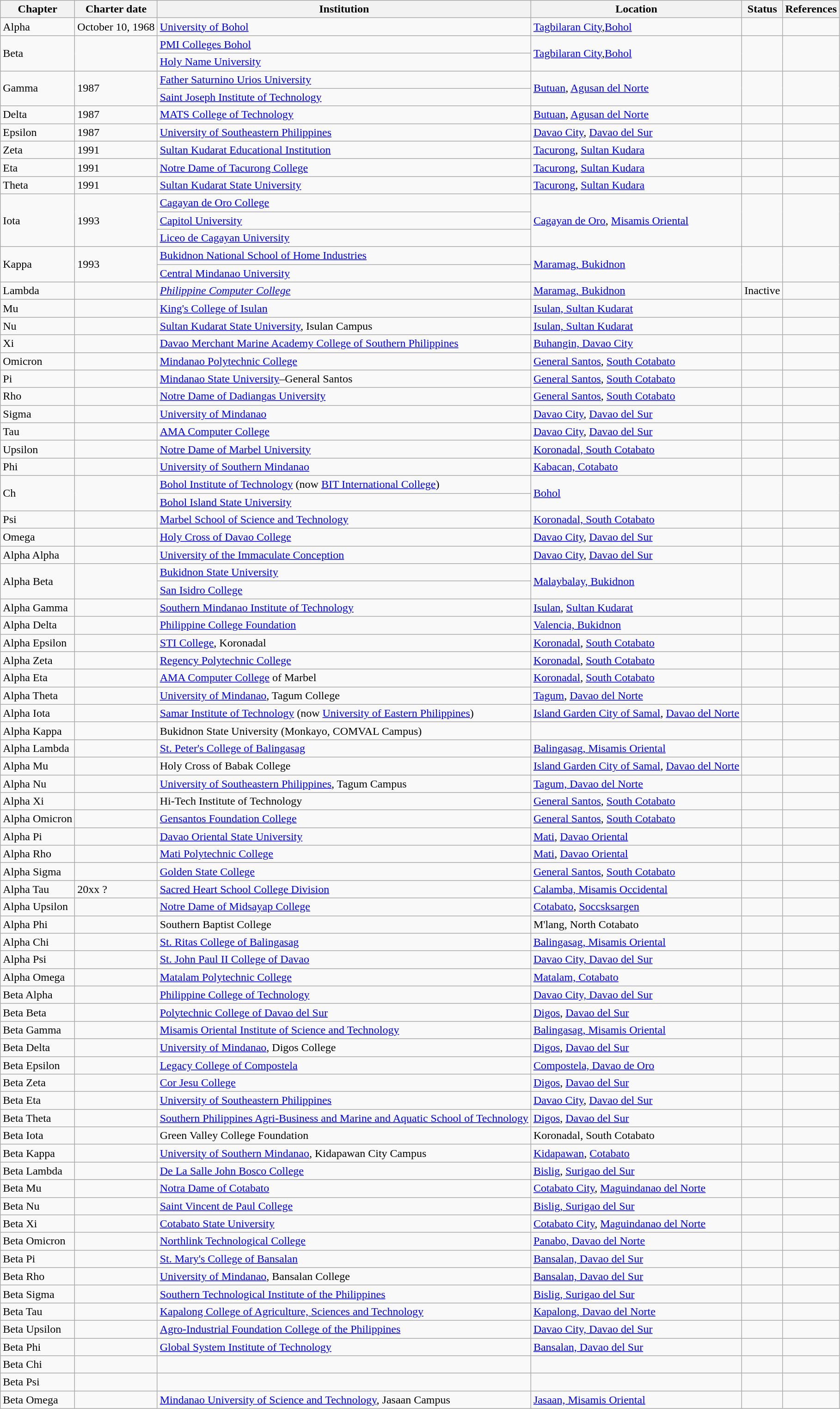<table class="wikitable sortable">
<tr>
<th>Chapter</th>
<th>Charter date</th>
<th>Institution</th>
<th>Location</th>
<th>Status</th>
<th>References</th>
</tr>
<tr>
<td>Alpha</td>
<td>October 10, 1968</td>
<td><a href='#'>University of Bohol</a></td>
<td><a href='#'>Tagbilaran City</a>,<a href='#'>Bohol</a></td>
<td></td>
<td></td>
</tr>
<tr>
<td rowspan="2">Beta</td>
<td rowspan="2"></td>
<td><a href='#'>PMI Colleges Bohol</a></td>
<td rowspan="2"><a href='#'>Tagbilaran City</a>,<a href='#'>Bohol</a></td>
<td rowspan="2"></td>
<td rowspan="2"></td>
</tr>
<tr>
<td><a href='#'>Holy Name University</a></td>
</tr>
<tr>
<td rowspan="2">Gamma</td>
<td rowspan="2">1987</td>
<td><a href='#'>Father Saturnino Urios University</a></td>
<td rowspan="2"><a href='#'>Butuan</a>, <a href='#'>Agusan del Norte</a></td>
<td rowspan="2"></td>
<td rowspan="2"></td>
</tr>
<tr>
<td><a href='#'>Saint Joseph Institute of Technology</a></td>
</tr>
<tr>
<td>Delta</td>
<td>1987</td>
<td><a href='#'>MATS College of Technology</a></td>
<td><a href='#'>Butuan</a>, <a href='#'>Agusan del Norte</a></td>
<td></td>
<td></td>
</tr>
<tr>
<td>Epsilon</td>
<td>1987</td>
<td><a href='#'>University of Southeastern Philippines</a></td>
<td><a href='#'>Davao City</a>, <a href='#'>Davao del Sur</a></td>
<td></td>
<td></td>
</tr>
<tr>
<td>Zeta</td>
<td>1991</td>
<td><a href='#'>Sultan Kudarat Educational Institution</a></td>
<td><a href='#'>Tacurong</a>, <a href='#'>Sultan Kudara</a></td>
<td></td>
<td></td>
</tr>
<tr>
<td>Eta</td>
<td>1991</td>
<td><a href='#'>Notre Dame of Tacurong College</a></td>
<td><a href='#'>Tacurong</a>, <a href='#'>Sultan Kudara</a></td>
<td></td>
<td></td>
</tr>
<tr>
<td>Theta</td>
<td>1991</td>
<td><a href='#'>Sultan Kudarat State University</a></td>
<td><a href='#'>Tacurong</a>, <a href='#'>Sultan Kudara</a></td>
<td></td>
<td></td>
</tr>
<tr>
<td rowspan="3">Iota</td>
<td rowspan="3">1993</td>
<td><a href='#'>Cagayan de Oro College</a></td>
<td rowspan="3"><a href='#'>Cagayan de Oro</a>, <a href='#'>Misamis Oriental</a></td>
<td rowspan="3"></td>
<td rowspan="3"></td>
</tr>
<tr>
<td><a href='#'>Capitol University</a></td>
</tr>
<tr>
<td><a href='#'>Liceo de Cagayan University</a></td>
</tr>
<tr>
<td rowspan="2">Kappa</td>
<td rowspan="2">1993</td>
<td><a href='#'>Bukidnon National School of Home Industries</a></td>
<td rowspan="2"><a href='#'>Maramag, Bukidnon</a></td>
<td rowspan="2"></td>
<td rowspan="2"></td>
</tr>
<tr>
<td><a href='#'>Central Mindanao University</a></td>
</tr>
<tr>
<td>Lambda</td>
<td></td>
<td><em><a href='#'>Philippine Computer College</a></em></td>
<td><a href='#'>Maramag, Bukidnon</a></td>
<td>Inactive</td>
<td></td>
</tr>
<tr>
<td>Mu</td>
<td></td>
<td><a href='#'>King's College of Isulan</a></td>
<td><a href='#'>Isulan, Sultan Kudarat</a></td>
<td></td>
<td></td>
</tr>
<tr>
<td>Nu</td>
<td></td>
<td><a href='#'>Sultan Kudarat State University</a>, Isulan Campus</td>
<td><a href='#'>Isulan, Sultan Kudarat</a></td>
<td></td>
<td></td>
</tr>
<tr>
<td>Xi</td>
<td></td>
<td><a href='#'>Davao Merchant Marine Academy College of Southern Philippines</a></td>
<td><a href='#'>Buhangin, Davao City</a></td>
<td></td>
<td></td>
</tr>
<tr>
<td>Omicron</td>
<td></td>
<td><a href='#'>Mindanao Polytechnic College</a></td>
<td><a href='#'>General Santos</a>, <a href='#'>South Cotabato</a></td>
<td></td>
<td></td>
</tr>
<tr>
<td>Pi</td>
<td></td>
<td><a href='#'>Mindanao State University</a>–General Santos</td>
<td><a href='#'>General Santos</a>, <a href='#'>South Cotabato</a></td>
<td></td>
<td></td>
</tr>
<tr>
<td>Rho</td>
<td></td>
<td><a href='#'>Notre Dame of Dadiangas University</a></td>
<td><a href='#'>General Santos</a>, <a href='#'>South Cotabato</a></td>
<td></td>
<td></td>
</tr>
<tr>
<td>Sigma</td>
<td></td>
<td><a href='#'>University of Mindanao</a></td>
<td><a href='#'>Davao City</a>, <a href='#'>Davao del Sur</a></td>
<td></td>
<td></td>
</tr>
<tr>
<td>Tau</td>
<td></td>
<td><a href='#'>AMA Computer College</a></td>
<td><a href='#'>Davao City</a>, <a href='#'>Davao del Sur</a></td>
<td></td>
<td></td>
</tr>
<tr>
<td>Upsilon</td>
<td></td>
<td><a href='#'>Notre Dame of Marbel University</a></td>
<td><a href='#'>Koronadal, South Cotabato</a></td>
<td></td>
<td></td>
</tr>
<tr>
<td>Phi</td>
<td></td>
<td><a href='#'>University of Southern Mindanao</a></td>
<td><a href='#'>Kabacan, Cotabato</a></td>
<td></td>
<td></td>
</tr>
<tr>
<td rowspan="2">Ch</td>
<td rowspan="2"></td>
<td><a href='#'>Bohol Institute of Technology</a> (now <a href='#'>BIT International College</a>)</td>
<td rowspan="2"><a href='#'>Bohol</a></td>
<td rowspan="2"></td>
<td rowspan="2"></td>
</tr>
<tr>
<td><a href='#'>Bohol Island State University</a></td>
</tr>
<tr>
<td>Psi</td>
<td></td>
<td><a href='#'>Marbel School of Science and Technology</a></td>
<td><a href='#'>Koronadal, South Cotabato</a></td>
<td></td>
<td></td>
</tr>
<tr>
<td>Omega</td>
<td></td>
<td><a href='#'>Holy Cross of Davao College</a></td>
<td><a href='#'>Davao City</a>, <a href='#'>Davao del Sur</a></td>
<td></td>
<td></td>
</tr>
<tr>
<td>Alpha Alpha</td>
<td></td>
<td><a href='#'>University of the Immaculate Conception</a></td>
<td><a href='#'>Davao City</a>, <a href='#'>Davao del Sur</a></td>
<td></td>
<td></td>
</tr>
<tr>
<td rowspan="2">Alpha Beta</td>
<td rowspan="2"></td>
<td><a href='#'>Bukidnon State University</a></td>
<td rowspan="2"><a href='#'>Malaybalay, Bukidnon</a></td>
<td rowspan="2"></td>
<td rowspan="2"></td>
</tr>
<tr>
<td><a href='#'>San Isidro College</a></td>
</tr>
<tr>
<td>Alpha Gamma</td>
<td></td>
<td><a href='#'>Southern Mindanao Institute of Technology</a></td>
<td><a href='#'>Isulan</a>, <a href='#'>Sultan Kudarat</a></td>
<td></td>
<td></td>
</tr>
<tr>
<td>Alpha Delta</td>
<td></td>
<td><a href='#'>Philippine College Foundation</a></td>
<td><a href='#'>Valencia, Bukidnon</a></td>
<td></td>
<td></td>
</tr>
<tr>
<td>Alpha Epsilon</td>
<td></td>
<td><a href='#'>STI College</a>, Koronadal</td>
<td><a href='#'>Koronadal</a>, <a href='#'>South Cotabato</a></td>
<td></td>
<td></td>
</tr>
<tr>
<td>Alpha Zeta</td>
<td></td>
<td><a href='#'>Regency Polytechnic College</a></td>
<td><a href='#'>Koronadal</a>, <a href='#'>South Cotabato</a></td>
<td></td>
<td></td>
</tr>
<tr>
<td>Alpha Eta</td>
<td></td>
<td><a href='#'>AMA Computer College</a> of Marbel</td>
<td><a href='#'>Koronadal</a>, <a href='#'>South Cotabato</a></td>
<td></td>
<td></td>
</tr>
<tr>
<td>Alpha Theta</td>
<td></td>
<td><a href='#'>University of Mindanao</a>, Tagum College</td>
<td><a href='#'>Tagum</a>, <a href='#'>Davao del Norte</a></td>
<td></td>
<td></td>
</tr>
<tr>
<td>Alpha Iota</td>
<td></td>
<td><a href='#'>Samar Institute of Technology</a> (now <a href='#'>University of Eastern Philippines</a>)</td>
<td><a href='#'>Island Garden City of Samal</a>, <a href='#'>Davao del Norte</a></td>
<td></td>
<td></td>
</tr>
<tr>
<td>Alpha Kappa</td>
<td></td>
<td>Bukidnon State University (Monkayo, COMVAL Campus)</td>
<td></td>
<td></td>
<td></td>
</tr>
<tr>
<td>Alpha Lambda</td>
<td></td>
<td><a href='#'>St. Peter's College of Balingasag</a></td>
<td><a href='#'>Balingasag, Misamis Oriental</a></td>
<td></td>
<td></td>
</tr>
<tr>
<td>Alpha Mu</td>
<td></td>
<td>Holy Cross of Babak College</td>
<td><a href='#'>Island Garden City of Samal</a>, <a href='#'>Davao del Norte</a></td>
<td></td>
<td></td>
</tr>
<tr>
<td>Alpha Nu</td>
<td></td>
<td><a href='#'>University of Southeastern Philippines</a>, Tagum Campus</td>
<td><a href='#'>Tagum, Davao del Norte</a></td>
<td></td>
<td></td>
</tr>
<tr>
<td>Alpha Xi</td>
<td></td>
<td>Hi-Tech Institute of Technology</td>
<td><a href='#'>General Santos</a>, <a href='#'>South Cotabato</a></td>
<td></td>
<td></td>
</tr>
<tr>
<td>Alpha Omicron</td>
<td></td>
<td><a href='#'>Gensantos Foundation College</a></td>
<td><a href='#'>General Santos</a>, <a href='#'>South Cotabato</a></td>
<td></td>
<td></td>
</tr>
<tr>
<td>Alpha Pi</td>
<td></td>
<td><a href='#'>Davao Oriental State University</a></td>
<td><a href='#'>Mati</a>, <a href='#'>Davao Oriental</a></td>
<td></td>
<td></td>
</tr>
<tr>
<td>Alpha Rho</td>
<td></td>
<td><a href='#'>Mati Polytechnic College</a></td>
<td><a href='#'>Mati</a>, <a href='#'>Davao Oriental</a></td>
<td></td>
<td></td>
</tr>
<tr>
<td>Alpha Sigma</td>
<td></td>
<td><a href='#'>Golden State College</a></td>
<td><a href='#'>General Santos</a>, <a href='#'>South Cotabato</a></td>
<td></td>
<td></td>
</tr>
<tr>
<td>Alpha Tau</td>
<td>20xx ?</td>
<td><a href='#'>Sacred Heart School College Division</a></td>
<td><a href='#'>Calamba, Misamis Occidental</a></td>
<td></td>
<td></td>
</tr>
<tr>
<td>Alpha Upsilon</td>
<td></td>
<td><a href='#'>Notre Dame of Midsayap College</a></td>
<td><a href='#'>Cotabato</a>, <a href='#'>Soccsksargen</a></td>
<td></td>
<td></td>
</tr>
<tr>
<td>Alpha Phi</td>
<td></td>
<td>Southern Baptist College</td>
<td>M'lang, North Cotabato</td>
<td></td>
<td></td>
</tr>
<tr>
<td>Alpha Chi</td>
<td></td>
<td><a href='#'>St. Ritas College of Balingasag</a></td>
<td><a href='#'>Balingasag, Misamis Oriental</a></td>
<td></td>
<td></td>
</tr>
<tr>
<td>Alpha Psi</td>
<td></td>
<td><a href='#'>St. John Paul II College of Davao</a></td>
<td><a href='#'>Davao City, Davao del Sur</a></td>
<td></td>
<td></td>
</tr>
<tr>
<td>Alpha Omega</td>
<td></td>
<td><a href='#'>Matalam Polytechnic College</a></td>
<td><a href='#'>Matalam, Cotabato</a></td>
<td></td>
<td></td>
</tr>
<tr>
<td>Beta Alpha</td>
<td></td>
<td><a href='#'>Philippine College of Technology</a></td>
<td><a href='#'>Davao City, Davao del Sur</a></td>
<td></td>
<td></td>
</tr>
<tr>
<td>Beta Beta</td>
<td></td>
<td><a href='#'>Polytechnic College of Davao del Sur</a></td>
<td><a href='#'>Digos</a>, <a href='#'>Davao del Sur</a></td>
<td></td>
<td></td>
</tr>
<tr>
<td>Beta Gamma</td>
<td></td>
<td><a href='#'>Misamis Oriental Institute of Science and Technology</a></td>
<td><a href='#'>Balingasag, Misamis Oriental</a></td>
<td></td>
<td></td>
</tr>
<tr>
<td>Beta Delta</td>
<td></td>
<td><a href='#'>University of Mindanao</a>, Digos College</td>
<td><a href='#'>Digos</a>, <a href='#'>Davao del Sur</a></td>
<td></td>
<td></td>
</tr>
<tr>
<td>Beta Epsilon</td>
<td></td>
<td><a href='#'>Legacy College of Compostela</a></td>
<td><a href='#'>Compostela, Davao de Oro</a></td>
<td></td>
<td></td>
</tr>
<tr>
<td>Beta Zeta</td>
<td></td>
<td><a href='#'>Cor Jesu College</a></td>
<td><a href='#'>Digos</a>, <a href='#'>Davao del Sur</a></td>
<td></td>
<td></td>
</tr>
<tr>
<td>Beta Eta</td>
<td></td>
<td><a href='#'>University of Southeastern Philippines</a></td>
<td><a href='#'>Davao City</a>, <a href='#'>Davao del Sur</a></td>
<td></td>
<td></td>
</tr>
<tr>
<td>Beta Theta</td>
<td></td>
<td><a href='#'>Southern Philippines Agri-Business and Marine and Aquatic School of Technology</a></td>
<td><a href='#'>Digos</a>, <a href='#'>Davao del Sur</a></td>
<td></td>
<td></td>
</tr>
<tr>
<td>Beta Iota</td>
<td></td>
<td>Green Valley College Foundation</td>
<td>Koronadal, South Cotabato</td>
<td></td>
<td></td>
</tr>
<tr>
<td>Beta Kappa</td>
<td></td>
<td><a href='#'>University of Southern Mindanao</a>, Kidapawan City Campus</td>
<td><a href='#'>Kidapawan</a>, <a href='#'>Cotabato</a></td>
<td></td>
<td></td>
</tr>
<tr>
<td>Beta Lambda</td>
<td></td>
<td><a href='#'>De La Salle John Bosco College</a></td>
<td><a href='#'>Bislig</a>, <a href='#'>Surigao del Sur</a></td>
<td></td>
<td></td>
</tr>
<tr>
<td>Beta Mu</td>
<td></td>
<td><a href='#'>Notra Dame of Cotabato</a></td>
<td><a href='#'>Cotabato City</a>, <a href='#'>Maguindanao del Norte</a></td>
<td></td>
<td></td>
</tr>
<tr>
<td>Beta Nu</td>
<td></td>
<td><a href='#'>Saint Vincent de Paul College</a></td>
<td><a href='#'>Bislig, Surigao del Sur</a></td>
<td></td>
<td></td>
</tr>
<tr>
<td>Beta Xi</td>
<td></td>
<td><a href='#'>Cotabato State University</a></td>
<td><a href='#'>Cotabato City</a>, <a href='#'>Maguindanao del Norte</a></td>
<td></td>
<td></td>
</tr>
<tr>
<td>Beta Omicron</td>
<td></td>
<td><a href='#'>Northlink Technological College</a></td>
<td><a href='#'>Panabo, Davao del Norte</a></td>
<td></td>
<td></td>
</tr>
<tr>
<td>Beta Pi</td>
<td></td>
<td><a href='#'>St. Mary's College of Bansalan</a></td>
<td><a href='#'>Bansalan, Davao del Sur</a></td>
<td></td>
<td></td>
</tr>
<tr>
<td>Beta Rho</td>
<td></td>
<td><a href='#'>University of Mindanao</a>, Bansalan College</td>
<td><a href='#'>Bansalan, Davao del Sur</a></td>
<td></td>
<td></td>
</tr>
<tr>
<td>Beta Sigma</td>
<td></td>
<td><a href='#'>Southern Technological Institute of the Philippines</a></td>
<td><a href='#'>Bislig, Surigao del Sur</a></td>
<td></td>
<td></td>
</tr>
<tr>
<td>Beta Tau</td>
<td></td>
<td><a href='#'>Kapalong College of Agriculture, Sciences and Technology</a></td>
<td><a href='#'>Kapalong, Davao del Norte</a></td>
<td></td>
<td></td>
</tr>
<tr>
<td>Beta Upsilon</td>
<td></td>
<td><a href='#'>Agro-Industrial Foundation College of the Philippines</a></td>
<td><a href='#'>Davao City, Davao del Sur</a></td>
<td></td>
<td></td>
</tr>
<tr>
<td>Beta Phi</td>
<td></td>
<td><a href='#'>Global System Institute of Technology</a></td>
<td><a href='#'>Bansalan, Davao del Sur</a></td>
<td></td>
<td></td>
</tr>
<tr>
<td>Beta Chi</td>
<td></td>
<td></td>
<td></td>
<td></td>
<td></td>
</tr>
<tr>
<td>Beta Psi</td>
<td></td>
<td></td>
<td></td>
<td></td>
<td></td>
</tr>
<tr>
<td>Beta Omega</td>
<td></td>
<td><a href='#'>Mindanao University of Science and Technology</a>, Jasaan Campus</td>
<td><a href='#'>Jasaan, Misamis Oriental</a></td>
<td></td>
<td></td>
</tr>
</table>
